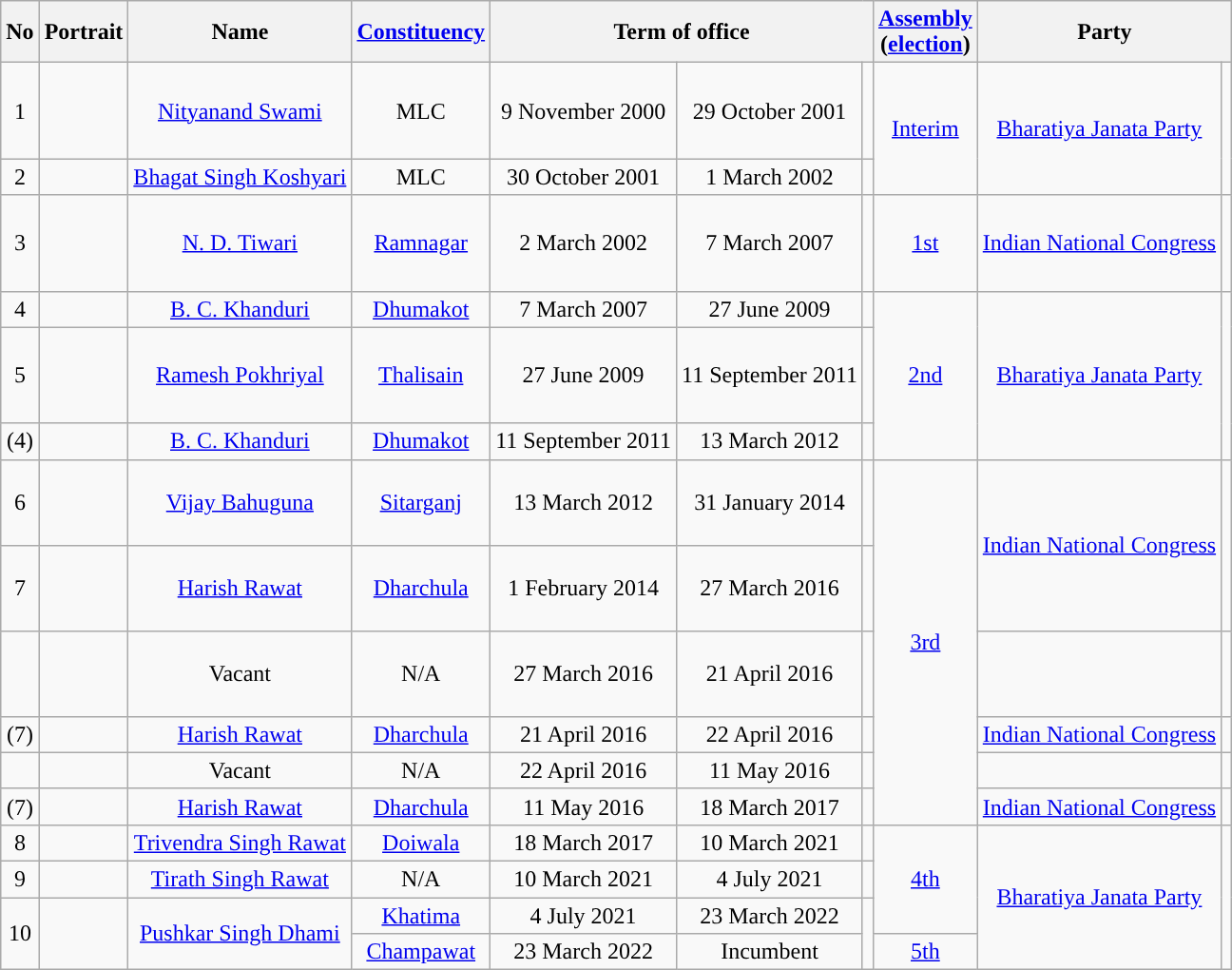<table class="wikitable">
<tr>
<th>No</th>
<th>Portrait</th>
<th>Name</th>
<th><a href='#'>Constituency</a></th>
<th colspan="3">Term of office</th>
<th><a href='#'>Assembly</a><br>(<a href='#'>election</a>)</th>
<th colspan="2">Party</th>
</tr>
<tr align="center">
<td style="height: 60px;">1</td>
<td></td>
<td><a href='#'>Nityanand Swami</a></td>
<td>MLC</td>
<td>9 November 2000</td>
<td>29 October 2001</td>
<td></td>
<td rowspan="2"><a href='#'>Interim</a></td>
<td rowspan="2"><a href='#'>Bharatiya Janata Party</a></td>
<td rowspan="2" style="background-color: "></td>
</tr>
<tr align="center">
<td>2</td>
<td></td>
<td><a href='#'>Bhagat Singh Koshyari</a></td>
<td>MLC</td>
<td>30 October 2001</td>
<td>1 March 2002</td>
<td></td>
</tr>
<tr align="center">
<td style="height: 60px;">3</td>
<td></td>
<td><a href='#'>N. D. Tiwari</a></td>
<td><a href='#'>Ramnagar</a></td>
<td>2 March 2002</td>
<td>7 March 2007</td>
<td></td>
<td><a href='#'>1st</a><br></td>
<td><a href='#'>Indian National Congress</a></td>
<td style="background-color: "></td>
</tr>
<tr align="center">
<td>4</td>
<td></td>
<td><a href='#'>B. C. Khanduri</a></td>
<td><a href='#'>Dhumakot</a></td>
<td>7 March 2007</td>
<td>27 June 2009</td>
<td></td>
<td rowspan="3"><a href='#'>2nd</a><br></td>
<td rowspan="3"><a href='#'>Bharatiya Janata Party</a></td>
<td rowspan="3" style="background-color: "></td>
</tr>
<tr align="center">
<td style="height: 60px;">5</td>
<td></td>
<td><a href='#'>Ramesh Pokhriyal</a></td>
<td><a href='#'>Thalisain</a></td>
<td>27 June 2009</td>
<td>11 September 2011</td>
<td></td>
</tr>
<tr align="center">
<td>(4)</td>
<td></td>
<td><a href='#'>B. C. Khanduri</a></td>
<td><a href='#'>Dhumakot</a></td>
<td>11 September 2011</td>
<td>13 March 2012</td>
<td></td>
</tr>
<tr align="center" style="height: 60px;">
<td>6</td>
<td></td>
<td><a href='#'>Vijay Bahuguna</a></td>
<td><a href='#'>Sitarganj</a></td>
<td>13 March 2012</td>
<td>31 January 2014</td>
<td></td>
<td rowspan="6"><a href='#'>3rd</a><br></td>
<td rowspan="2"><a href='#'>Indian National Congress</a></td>
<td rowspan="2" style="background-color: "></td>
</tr>
<tr align="center" style="height: 60px;">
<td>7</td>
<td></td>
<td><a href='#'>Harish Rawat</a></td>
<td><a href='#'>Dharchula</a></td>
<td>1 February 2014</td>
<td>27 March 2016</td>
<td></td>
</tr>
<tr align="center" style="height: 60px;">
<td></td>
<td></td>
<td>Vacant<br></td>
<td>N/A</td>
<td>27 March 2016</td>
<td>21 April 2016</td>
<td></td>
<td></td>
<td></td>
</tr>
<tr align="center">
<td>(7)</td>
<td></td>
<td><a href='#'>Harish Rawat</a></td>
<td><a href='#'>Dharchula</a></td>
<td>21 April 2016</td>
<td>22 April 2016</td>
<td></td>
<td><a href='#'>Indian National Congress</a></td>
<td style="background-color: "></td>
</tr>
<tr align="center">
<td></td>
<td></td>
<td>Vacant<br></td>
<td>N/A</td>
<td>22 April 2016</td>
<td>11 May 2016</td>
<td></td>
<td></td>
<td></td>
</tr>
<tr align="center">
<td>(7)</td>
<td></td>
<td><a href='#'>Harish Rawat</a></td>
<td><a href='#'>Dharchula</a></td>
<td>11 May 2016</td>
<td>18 March 2017</td>
<td></td>
<td><a href='#'>Indian National Congress</a></td>
<td style="background-color: "></td>
</tr>
<tr align="center">
<td>8</td>
<td></td>
<td><a href='#'>Trivendra Singh Rawat</a></td>
<td><a href='#'>Doiwala</a></td>
<td>18 March 2017</td>
<td>10 March 2021</td>
<td></td>
<td rowspan="3"><a href='#'>4th</a><br></td>
<td rowspan="4"><a href='#'>Bharatiya Janata Party</a></td>
<td rowspan="4" style="background-color: "></td>
</tr>
<tr align="center">
<td>9</td>
<td></td>
<td><a href='#'>Tirath Singh Rawat</a></td>
<td>N/A</td>
<td>10 March 2021</td>
<td>4 July 2021</td>
<td></td>
</tr>
<tr align="center">
<td rowspan="2">10</td>
<td rowspan="2"></td>
<td rowspan="2"><a href='#'>Pushkar Singh Dhami</a></td>
<td><a href='#'>Khatima</a></td>
<td>4 July 2021</td>
<td>23 March 2022</td>
<td rowspan="2"></td>
</tr>
<tr align="center">
<td><a href='#'>Champawat</a></td>
<td>23 March 2022</td>
<td>Incumbent</td>
<td><a href='#'>5th</a><br></td>
</tr>
</table>
